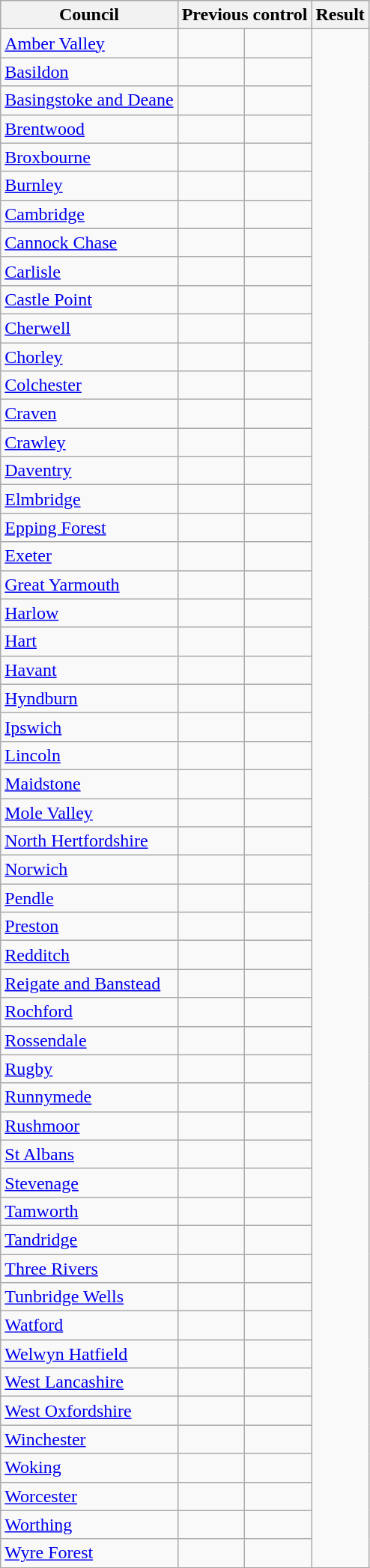<table class="wikitable sortable">
<tr>
<th scope="col">Council</th>
<th colspan=2>Previous control</th>
<th colspan=2>Result</th>
</tr>
<tr>
<td><a href='#'>Amber Valley</a></td>
<td></td>
<td></td>
</tr>
<tr>
<td><a href='#'>Basildon</a></td>
<td></td>
<td></td>
</tr>
<tr>
<td><a href='#'>Basingstoke and Deane</a></td>
<td></td>
<td></td>
</tr>
<tr>
<td><a href='#'>Brentwood</a></td>
<td></td>
<td></td>
</tr>
<tr>
<td><a href='#'>Broxbourne</a></td>
<td></td>
<td></td>
</tr>
<tr>
<td><a href='#'>Burnley</a></td>
<td></td>
<td></td>
</tr>
<tr>
<td><a href='#'>Cambridge</a></td>
<td></td>
<td></td>
</tr>
<tr>
<td><a href='#'>Cannock Chase</a></td>
<td></td>
<td></td>
</tr>
<tr>
<td><a href='#'>Carlisle</a></td>
<td></td>
<td></td>
</tr>
<tr>
<td><a href='#'>Castle Point</a></td>
<td></td>
<td></td>
</tr>
<tr>
<td><a href='#'>Cherwell</a></td>
<td></td>
<td></td>
</tr>
<tr>
<td><a href='#'>Chorley</a></td>
<td></td>
<td></td>
</tr>
<tr>
<td><a href='#'>Colchester</a></td>
<td></td>
<td></td>
</tr>
<tr>
<td><a href='#'>Craven</a></td>
<td></td>
<td></td>
</tr>
<tr>
<td><a href='#'>Crawley</a></td>
<td></td>
<td></td>
</tr>
<tr>
<td><a href='#'>Daventry</a></td>
<td></td>
<td></td>
</tr>
<tr>
<td><a href='#'>Elmbridge</a></td>
<td></td>
<td></td>
</tr>
<tr>
<td><a href='#'>Epping Forest</a></td>
<td></td>
<td></td>
</tr>
<tr>
<td><a href='#'>Exeter</a></td>
<td></td>
<td></td>
</tr>
<tr>
<td><a href='#'>Great Yarmouth</a></td>
<td></td>
<td></td>
</tr>
<tr>
<td><a href='#'>Harlow</a></td>
<td></td>
<td></td>
</tr>
<tr>
<td><a href='#'>Hart</a></td>
<td></td>
<td></td>
</tr>
<tr>
<td><a href='#'>Havant</a></td>
<td></td>
<td></td>
</tr>
<tr>
<td><a href='#'>Hyndburn</a></td>
<td></td>
<td></td>
</tr>
<tr>
<td><a href='#'>Ipswich</a></td>
<td></td>
<td></td>
</tr>
<tr>
<td><a href='#'>Lincoln</a></td>
<td></td>
<td></td>
</tr>
<tr>
<td><a href='#'>Maidstone</a></td>
<td></td>
<td></td>
</tr>
<tr>
<td><a href='#'>Mole Valley</a></td>
<td></td>
<td></td>
</tr>
<tr>
<td><a href='#'>North Hertfordshire</a></td>
<td></td>
<td></td>
</tr>
<tr>
<td><a href='#'>Norwich</a></td>
<td></td>
<td></td>
</tr>
<tr>
<td><a href='#'>Pendle</a></td>
<td></td>
<td></td>
</tr>
<tr>
<td><a href='#'>Preston</a></td>
<td></td>
<td></td>
</tr>
<tr>
<td><a href='#'>Redditch</a></td>
<td></td>
<td></td>
</tr>
<tr>
<td><a href='#'>Reigate and Banstead</a></td>
<td></td>
<td></td>
</tr>
<tr>
<td><a href='#'>Rochford</a></td>
<td></td>
<td></td>
</tr>
<tr>
<td><a href='#'>Rossendale</a></td>
<td></td>
<td></td>
</tr>
<tr>
<td><a href='#'>Rugby</a></td>
<td></td>
<td></td>
</tr>
<tr>
<td><a href='#'>Runnymede</a></td>
<td></td>
<td></td>
</tr>
<tr>
<td><a href='#'>Rushmoor</a></td>
<td></td>
<td></td>
</tr>
<tr>
<td><a href='#'>St Albans</a></td>
<td></td>
<td></td>
</tr>
<tr>
<td><a href='#'>Stevenage</a></td>
<td></td>
<td></td>
</tr>
<tr>
<td><a href='#'>Tamworth</a></td>
<td></td>
<td></td>
</tr>
<tr>
<td><a href='#'>Tandridge</a></td>
<td></td>
<td></td>
</tr>
<tr>
<td><a href='#'>Three Rivers</a></td>
<td></td>
<td></td>
</tr>
<tr>
<td><a href='#'>Tunbridge Wells</a></td>
<td></td>
<td></td>
</tr>
<tr>
<td><a href='#'>Watford</a></td>
<td></td>
<td></td>
</tr>
<tr>
<td><a href='#'>Welwyn Hatfield</a></td>
<td></td>
<td></td>
</tr>
<tr>
<td><a href='#'>West Lancashire</a></td>
<td></td>
<td></td>
</tr>
<tr>
<td><a href='#'>West Oxfordshire</a></td>
<td></td>
<td></td>
</tr>
<tr>
<td><a href='#'>Winchester</a></td>
<td></td>
<td></td>
</tr>
<tr>
<td><a href='#'>Woking</a></td>
<td></td>
<td></td>
</tr>
<tr>
<td><a href='#'>Worcester</a></td>
<td></td>
<td></td>
</tr>
<tr>
<td><a href='#'>Worthing</a></td>
<td></td>
<td></td>
</tr>
<tr>
<td><a href='#'>Wyre Forest</a></td>
<td></td>
<td></td>
</tr>
<tr>
</tr>
</table>
